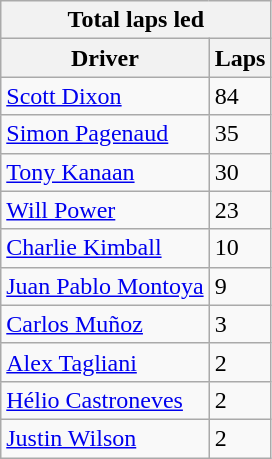<table class="wikitable">
<tr>
<th colspan=2>Total laps led</th>
</tr>
<tr>
<th>Driver</th>
<th>Laps</th>
</tr>
<tr>
<td><a href='#'>Scott Dixon</a></td>
<td>84</td>
</tr>
<tr>
<td><a href='#'>Simon Pagenaud</a></td>
<td>35</td>
</tr>
<tr>
<td><a href='#'>Tony Kanaan</a></td>
<td>30</td>
</tr>
<tr>
<td><a href='#'>Will Power</a></td>
<td>23</td>
</tr>
<tr>
<td><a href='#'>Charlie Kimball</a></td>
<td>10</td>
</tr>
<tr>
<td><a href='#'>Juan Pablo Montoya</a></td>
<td>9</td>
</tr>
<tr>
<td><a href='#'>Carlos Muñoz</a></td>
<td>3</td>
</tr>
<tr>
<td><a href='#'>Alex Tagliani</a></td>
<td>2</td>
</tr>
<tr>
<td><a href='#'>Hélio Castroneves</a></td>
<td>2</td>
</tr>
<tr>
<td><a href='#'>Justin Wilson</a></td>
<td>2</td>
</tr>
</table>
